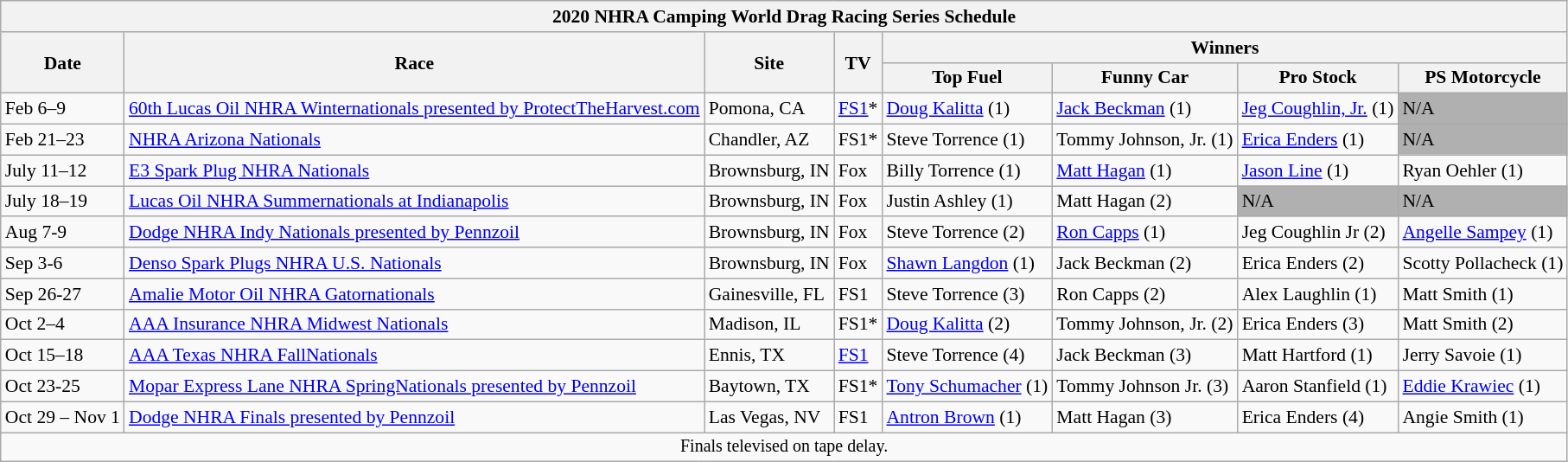<table class="wikitable" style="font-size:90%;">
<tr>
<th colspan="8">2020 NHRA Camping World Drag Racing Series Schedule</th>
</tr>
<tr>
<th rowspan="2">Date</th>
<th rowspan="2">Race</th>
<th rowspan="2">Site</th>
<th rowspan="2">TV</th>
<th colspan="4">Winners</th>
</tr>
<tr>
<th>Top Fuel</th>
<th>Funny Car</th>
<th>Pro Stock</th>
<th>PS Motorcycle</th>
</tr>
<tr>
<td>Feb 6–9</td>
<td><a href='#'>60th Lucas Oil NHRA Winternationals presented by ProtectTheHarvest.com</a></td>
<td>Pomona, CA</td>
<td><a href='#'>FS1</a>*</td>
<td><a href='#'>Doug Kalitta</a> (1)</td>
<td><a href='#'>Jack Beckman</a> (1)</td>
<td><a href='#'>Jeg Coughlin, Jr.</a> (1)</td>
<td style="background:#b0b0b0;">N/A</td>
</tr>
<tr>
<td>Feb 21–23</td>
<td><a href='#'>NHRA Arizona Nationals</a></td>
<td>Chandler, AZ</td>
<td>FS1*</td>
<td>Steve Torrence (1)</td>
<td>Tommy Johnson, Jr. (1)</td>
<td><a href='#'>Erica Enders</a> (1)</td>
<td style="background:#b0b0b0;">N/A</td>
</tr>
<tr>
<td>July 11–12</td>
<td><a href='#'>E3 Spark Plug NHRA Nationals</a></td>
<td>Brownsburg, IN</td>
<td>Fox</td>
<td>Billy Torrence (1)</td>
<td><a href='#'>Matt Hagan</a> (1)</td>
<td><a href='#'>Jason Line</a> (1)</td>
<td>Ryan Oehler (1)</td>
</tr>
<tr>
<td>July 18–19 </td>
<td><a href='#'>Lucas Oil NHRA Summernationals at Indianapolis</a></td>
<td>Brownsburg, IN</td>
<td>Fox</td>
<td>Justin Ashley (1)</td>
<td>Matt Hagan (2)</td>
<td style="background:#b0b0b0;">N/A</td>
<td style="background:#b0b0b0;">N/A</td>
</tr>
<tr>
<td>Aug 7-9</td>
<td><a href='#'>Dodge NHRA Indy Nationals presented by Pennzoil</a></td>
<td>Brownsburg, IN</td>
<td>Fox</td>
<td>Steve Torrence (2)</td>
<td><a href='#'>Ron Capps</a> (1)</td>
<td>Jeg Coughlin Jr (2)</td>
<td><a href='#'>Angelle Sampey</a> (1)</td>
</tr>
<tr>
<td>Sep 3-6</td>
<td><a href='#'>Denso Spark Plugs NHRA U.S. Nationals</a></td>
<td>Brownsburg, IN</td>
<td>Fox</td>
<td><a href='#'>Shawn Langdon</a> (1)</td>
<td>Jack Beckman (2)</td>
<td>Erica Enders (2)</td>
<td>Scotty Pollacheck (1)</td>
</tr>
<tr>
<td>Sep 26-27</td>
<td><a href='#'>Amalie Motor Oil NHRA Gatornationals</a></td>
<td>Gainesville, FL</td>
<td>FS1</td>
<td>Steve Torrence (3)</td>
<td>Ron Capps (2)</td>
<td>Alex Laughlin (1)</td>
<td>Matt Smith (1)</td>
</tr>
<tr>
<td>Oct 2–4 </td>
<td><a href='#'>AAA Insurance NHRA Midwest Nationals</a></td>
<td>Madison, IL</td>
<td>FS1*</td>
<td><a href='#'>Doug Kalitta</a> (2)</td>
<td>Tommy Johnson, Jr. (2)</td>
<td>Erica Enders (3)</td>
<td>Matt Smith (2)</td>
</tr>
<tr>
<td>Oct 15–18</td>
<td><a href='#'>AAA Texas NHRA FallNationals</a></td>
<td>Ennis, TX</td>
<td><a href='#'>FS1</a></td>
<td>Steve Torrence (4)</td>
<td>Jack Beckman (3)</td>
<td>Matt Hartford (1)</td>
<td>Jerry Savoie (1)</td>
</tr>
<tr>
<td>Oct 23-25</td>
<td><a href='#'>Mopar Express Lane NHRA SpringNationals presented by Pennzoil</a></td>
<td>Baytown, TX</td>
<td>FS1*</td>
<td><a href='#'>Tony Schumacher</a> (1)</td>
<td>Tommy Johnson Jr. (3)</td>
<td>Aaron Stanfield (1)</td>
<td><a href='#'>Eddie Krawiec</a> (1)</td>
</tr>
<tr>
<td>Oct 29 – Nov 1</td>
<td><a href='#'>Dodge NHRA Finals presented by Pennzoil</a></td>
<td>Las Vegas, NV</td>
<td>FS1</td>
<td><a href='#'>Antron Brown</a> (1)</td>
<td>Matt Hagan (3)</td>
<td>Erica Enders (4)</td>
<td>Angie Smith (1)</td>
</tr>
<tr>
<td align="center" colspan="8" style="font-size: 10pt"> Finals televised on tape delay.</td>
</tr>
</table>
